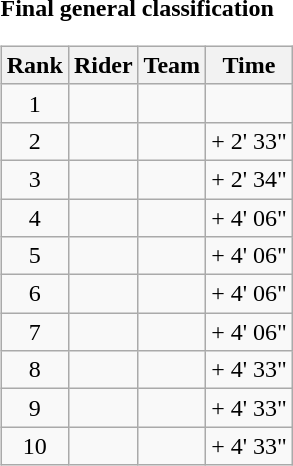<table>
<tr>
<td><strong>Final general classification</strong><br><table class="wikitable">
<tr>
<th scope="col">Rank</th>
<th scope="col">Rider</th>
<th scope="col">Team</th>
<th scope="col">Time</th>
</tr>
<tr>
<td style="text-align:center;">1</td>
<td></td>
<td></td>
<td style="text-align:right;"></td>
</tr>
<tr>
<td style="text-align:center;">2</td>
<td></td>
<td></td>
<td style="text-align:right;">+ 2' 33"</td>
</tr>
<tr>
<td style="text-align:center;">3</td>
<td></td>
<td></td>
<td style="text-align:right;">+ 2' 34"</td>
</tr>
<tr>
<td style="text-align:center;">4</td>
<td></td>
<td></td>
<td style="text-align:right;">+ 4' 06"</td>
</tr>
<tr>
<td style="text-align:center;">5</td>
<td></td>
<td></td>
<td style="text-align:right;">+ 4' 06"</td>
</tr>
<tr>
<td style="text-align:center;">6</td>
<td></td>
<td></td>
<td style="text-align:right;">+ 4' 06"</td>
</tr>
<tr>
<td style="text-align:center;">7</td>
<td></td>
<td></td>
<td style="text-align:right;">+ 4' 06"</td>
</tr>
<tr>
<td style="text-align:center;">8</td>
<td></td>
<td></td>
<td style="text-align:right;">+ 4' 33"</td>
</tr>
<tr>
<td style="text-align:center;">9</td>
<td></td>
<td></td>
<td style="text-align:right;">+ 4' 33"</td>
</tr>
<tr>
<td style="text-align:center;">10</td>
<td></td>
<td></td>
<td style="text-align:right;">+ 4' 33"</td>
</tr>
</table>
</td>
</tr>
</table>
